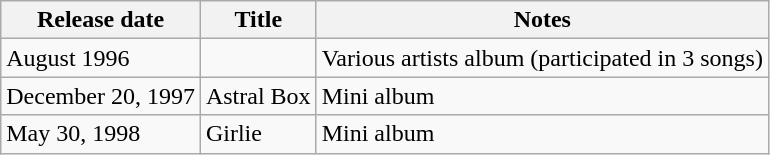<table class="wikitable">
<tr>
<th>Release date</th>
<th>Title</th>
<th>Notes</th>
</tr>
<tr>
<td>August 1996</td>
<td></td>
<td>Various artists album (participated in 3 songs)</td>
</tr>
<tr>
<td>December 20, 1997</td>
<td>Astral Box</td>
<td>Mini album</td>
</tr>
<tr>
<td>May 30, 1998</td>
<td>Girlie</td>
<td>Mini album</td>
</tr>
</table>
